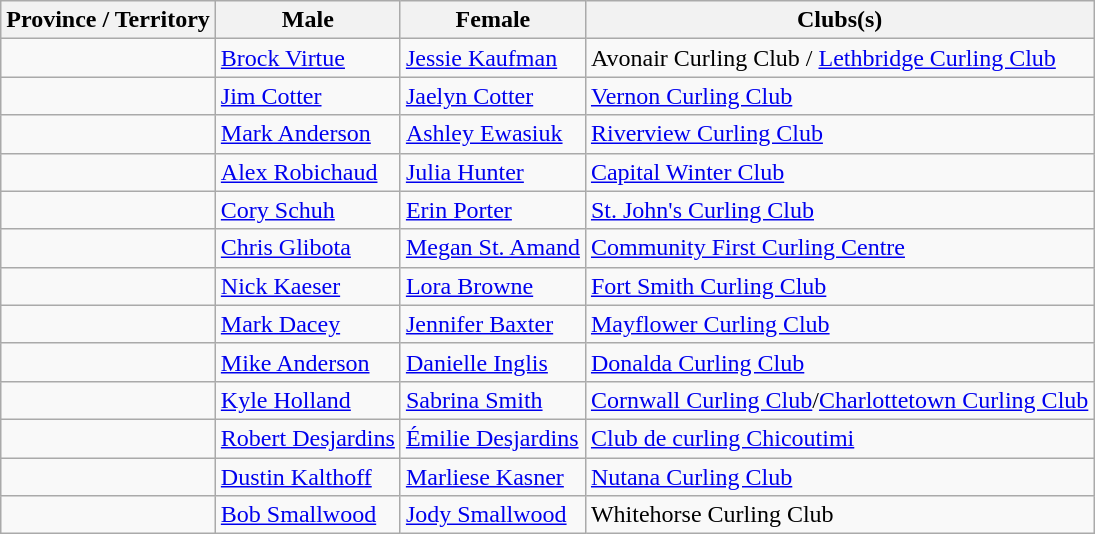<table class="wikitable">
<tr>
<th>Province / Territory</th>
<th>Male</th>
<th>Female</th>
<th>Clubs(s)</th>
</tr>
<tr>
<td></td>
<td><a href='#'>Brock Virtue</a></td>
<td><a href='#'>Jessie Kaufman</a></td>
<td>Avonair Curling Club / <a href='#'>Lethbridge Curling Club</a></td>
</tr>
<tr>
<td></td>
<td><a href='#'>Jim Cotter</a></td>
<td><a href='#'>Jaelyn Cotter</a></td>
<td><a href='#'>Vernon Curling Club</a></td>
</tr>
<tr>
<td></td>
<td><a href='#'>Mark Anderson</a></td>
<td><a href='#'>Ashley Ewasiuk</a></td>
<td><a href='#'>Riverview Curling Club</a></td>
</tr>
<tr>
<td></td>
<td><a href='#'>Alex Robichaud</a></td>
<td><a href='#'>Julia Hunter</a></td>
<td><a href='#'>Capital Winter Club</a></td>
</tr>
<tr>
<td></td>
<td><a href='#'>Cory Schuh</a></td>
<td><a href='#'>Erin Porter</a></td>
<td><a href='#'>St. John's Curling Club</a></td>
</tr>
<tr>
<td></td>
<td><a href='#'>Chris Glibota</a></td>
<td><a href='#'>Megan St. Amand</a></td>
<td><a href='#'>Community First Curling Centre</a></td>
</tr>
<tr>
<td></td>
<td><a href='#'>Nick Kaeser</a></td>
<td><a href='#'>Lora Browne</a></td>
<td><a href='#'>Fort Smith Curling Club</a></td>
</tr>
<tr>
<td></td>
<td><a href='#'>Mark Dacey</a></td>
<td><a href='#'>Jennifer Baxter</a></td>
<td><a href='#'>Mayflower Curling Club</a></td>
</tr>
<tr>
<td></td>
<td><a href='#'>Mike Anderson</a></td>
<td><a href='#'>Danielle Inglis</a></td>
<td><a href='#'>Donalda Curling Club</a></td>
</tr>
<tr>
<td></td>
<td><a href='#'>Kyle Holland</a></td>
<td><a href='#'>Sabrina Smith</a></td>
<td><a href='#'>Cornwall Curling Club</a>/<a href='#'>Charlottetown Curling Club</a></td>
</tr>
<tr>
<td></td>
<td><a href='#'>Robert Desjardins</a></td>
<td><a href='#'>Émilie Desjardins</a></td>
<td><a href='#'>Club de curling Chicoutimi</a></td>
</tr>
<tr>
<td></td>
<td><a href='#'>Dustin Kalthoff</a></td>
<td><a href='#'>Marliese Kasner</a></td>
<td><a href='#'>Nutana Curling Club</a></td>
</tr>
<tr>
<td></td>
<td><a href='#'>Bob Smallwood</a></td>
<td><a href='#'>Jody Smallwood</a></td>
<td>Whitehorse Curling Club</td>
</tr>
</table>
